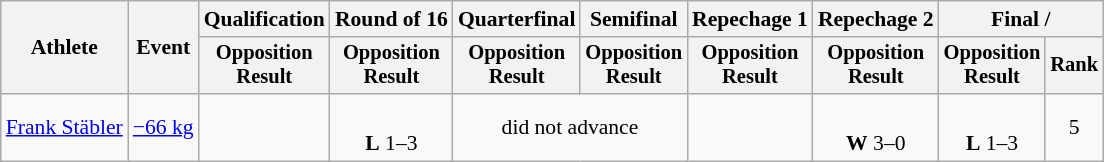<table class="wikitable" style="font-size:90%">
<tr>
<th rowspan=2>Athlete</th>
<th rowspan=2>Event</th>
<th>Qualification</th>
<th>Round of 16</th>
<th>Quarterfinal</th>
<th>Semifinal</th>
<th>Repechage 1</th>
<th>Repechage 2</th>
<th colspan=2>Final / </th>
</tr>
<tr style="font-size: 95%">
<th>Opposition<br>Result</th>
<th>Opposition<br>Result</th>
<th>Opposition<br>Result</th>
<th>Opposition<br>Result</th>
<th>Opposition<br>Result</th>
<th>Opposition<br>Result</th>
<th>Opposition<br>Result</th>
<th>Rank</th>
</tr>
<tr align=center>
<td align=left><a href='#'>Frank Stäbler</a></td>
<td align=left><a href='#'>−66 kg</a></td>
<td></td>
<td><br> <strong>L</strong> 1–3<sup></sup></td>
<td colspan=2>did not advance</td>
<td></td>
<td><br> <strong>W</strong> 3–0 <sup></sup></td>
<td><br> <strong>L</strong> 1–3<sup></sup></td>
<td>5</td>
</tr>
</table>
